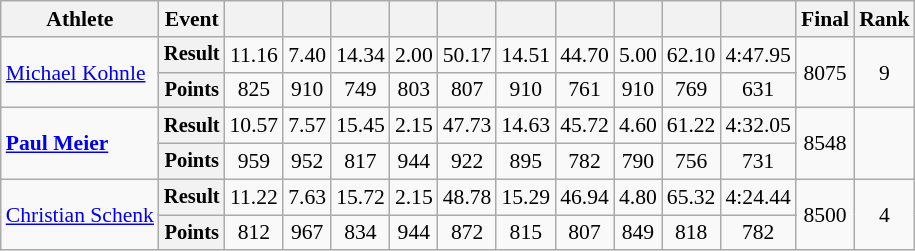<table class=wikitable style=font-size:90%>
<tr>
<th>Athlete</th>
<th>Event</th>
<th></th>
<th></th>
<th></th>
<th></th>
<th></th>
<th></th>
<th></th>
<th></th>
<th></th>
<th></th>
<th>Final</th>
<th>Rank</th>
</tr>
<tr align=center>
<td rowspan=2 style=text-align:left><a href='#'>Michael Kohnle</a></td>
<th style=font-size:95%>Result</th>
<td>11.16</td>
<td>7.40</td>
<td>14.34</td>
<td>2.00</td>
<td>50.17</td>
<td>14.51</td>
<td>44.70</td>
<td>5.00</td>
<td>62.10</td>
<td>4:47.95</td>
<td rowspan=2>8075</td>
<td rowspan=2>9</td>
</tr>
<tr align=center>
<th style=font-size:95%>Points</th>
<td>825</td>
<td>910</td>
<td>749</td>
<td>803</td>
<td>807</td>
<td>910</td>
<td>761</td>
<td>910</td>
<td>769</td>
<td>631</td>
</tr>
<tr align=center>
<td rowspan=2 style=text-align:left><strong><a href='#'>Paul Meier</a></strong></td>
<th style=font-size:95%>Result</th>
<td>10.57</td>
<td>7.57</td>
<td>15.45</td>
<td>2.15</td>
<td>47.73</td>
<td>14.63</td>
<td>45.72</td>
<td>4.60</td>
<td>61.22</td>
<td>4:32.05</td>
<td rowspan=2>8548</td>
<td rowspan=2></td>
</tr>
<tr align=center>
<th style=font-size:95%>Points</th>
<td>959</td>
<td>952</td>
<td>817</td>
<td>944</td>
<td>922</td>
<td>895</td>
<td>782</td>
<td>790</td>
<td>756</td>
<td>731</td>
</tr>
<tr align=center>
<td rowspan=2 style=text-align:left><a href='#'>Christian Schenk</a></td>
<th style=font-size:95%>Result</th>
<td>11.22</td>
<td>7.63</td>
<td>15.72</td>
<td>2.15</td>
<td>48.78</td>
<td>15.29</td>
<td>46.94</td>
<td>4.80</td>
<td>65.32</td>
<td>4:24.44</td>
<td rowspan=2>8500</td>
<td rowspan=2>4</td>
</tr>
<tr align=center>
<th style=font-size:95%>Points</th>
<td>812</td>
<td>967</td>
<td>834</td>
<td>944</td>
<td>872</td>
<td>815</td>
<td>807</td>
<td>849</td>
<td>818</td>
<td>782</td>
</tr>
</table>
